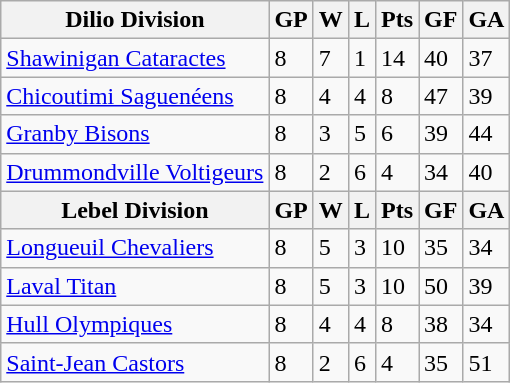<table class="wikitable">
<tr>
<th bgcolor="#DDDDFF">Dilio Division</th>
<th>GP</th>
<th>W</th>
<th>L</th>
<th>Pts</th>
<th>GF</th>
<th>GA</th>
</tr>
<tr>
<td><a href='#'>Shawinigan Cataractes</a></td>
<td>8</td>
<td>7</td>
<td>1</td>
<td>14</td>
<td>40</td>
<td>37</td>
</tr>
<tr>
<td><a href='#'>Chicoutimi Saguenéens</a></td>
<td>8</td>
<td>4</td>
<td>4</td>
<td>8</td>
<td>47</td>
<td>39</td>
</tr>
<tr>
<td><a href='#'>Granby Bisons</a></td>
<td>8</td>
<td>3</td>
<td>5</td>
<td>6</td>
<td>39</td>
<td>44</td>
</tr>
<tr>
<td><a href='#'>Drummondville Voltigeurs</a></td>
<td>8</td>
<td>2</td>
<td>6</td>
<td>4</td>
<td>34</td>
<td>40</td>
</tr>
<tr>
<th bgcolor="#DDDDFF">Lebel Division</th>
<th>GP</th>
<th>W</th>
<th>L</th>
<th>Pts</th>
<th>GF</th>
<th>GA</th>
</tr>
<tr>
<td><a href='#'>Longueuil Chevaliers</a></td>
<td>8</td>
<td>5</td>
<td>3</td>
<td>10</td>
<td>35</td>
<td>34</td>
</tr>
<tr>
<td><a href='#'>Laval Titan</a></td>
<td>8</td>
<td>5</td>
<td>3</td>
<td>10</td>
<td>50</td>
<td>39</td>
</tr>
<tr>
<td><a href='#'>Hull Olympiques</a></td>
<td>8</td>
<td>4</td>
<td>4</td>
<td>8</td>
<td>38</td>
<td>34</td>
</tr>
<tr>
<td><a href='#'>Saint-Jean Castors</a></td>
<td>8</td>
<td>2</td>
<td>6</td>
<td>4</td>
<td>35</td>
<td>51</td>
</tr>
</table>
